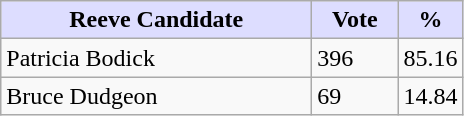<table class="wikitable">
<tr>
<th style="background:#ddf; width:200px;">Reeve Candidate</th>
<th style="background:#ddf; width:50px;">Vote</th>
<th style="background:#ddf; width:30px;">%</th>
</tr>
<tr>
<td>Patricia Bodick</td>
<td>396</td>
<td>85.16</td>
</tr>
<tr>
<td>Bruce Dudgeon</td>
<td>69</td>
<td>14.84</td>
</tr>
</table>
